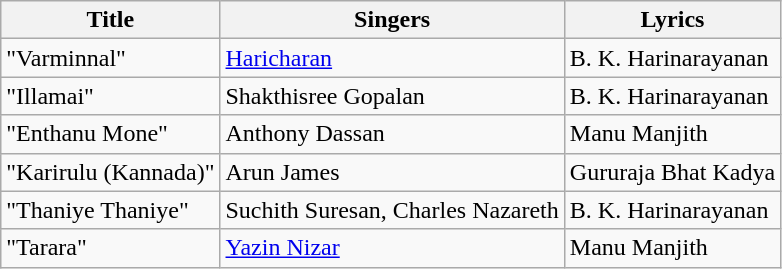<table class="wikitable">
<tr>
<th>Title</th>
<th>Singers</th>
<th>Lyrics</th>
</tr>
<tr>
<td>"Varminnal"</td>
<td><a href='#'>Haricharan</a></td>
<td>B. K. Harinarayanan</td>
</tr>
<tr>
<td>"Illamai"</td>
<td>Shakthisree Gopalan</td>
<td>B. K. Harinarayanan</td>
</tr>
<tr>
<td>"Enthanu Mone"</td>
<td>Anthony Dassan</td>
<td>Manu Manjith</td>
</tr>
<tr>
<td>"Karirulu (Kannada)"</td>
<td>Arun James</td>
<td>Gururaja Bhat Kadya</td>
</tr>
<tr>
<td>"Thaniye Thaniye"</td>
<td>Suchith Suresan, Charles Nazareth</td>
<td>B. K. Harinarayanan</td>
</tr>
<tr>
<td>"Tarara"</td>
<td><a href='#'>Yazin Nizar</a></td>
<td>Manu Manjith</td>
</tr>
</table>
